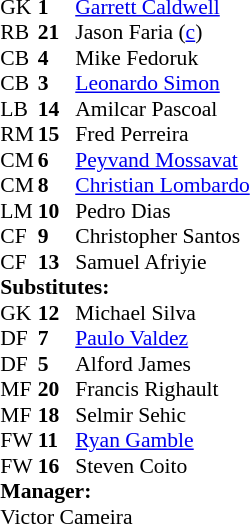<table cellspacing="0" cellpadding="0" style="font-size:90%; margin:auto;">
<tr>
<th width=25></th>
<th width=25></th>
</tr>
<tr>
<td>GK</td>
<td><strong>1</strong></td>
<td> <a href='#'>Garrett Caldwell</a></td>
</tr>
<tr>
<td>RB</td>
<td><strong>21</strong></td>
<td> Jason Faria (<a href='#'>c</a>)</td>
</tr>
<tr>
<td>CB</td>
<td><strong>4</strong></td>
<td>Mike Fedoruk</td>
<td></td>
<td></td>
</tr>
<tr>
<td>CB</td>
<td><strong>3</strong></td>
<td> <a href='#'>Leonardo Simon</a></td>
</tr>
<tr>
<td>LB</td>
<td><strong>14</strong></td>
<td>Amilcar Pascoal</td>
<td></td>
<td></td>
</tr>
<tr>
<td>RM</td>
<td><strong>15</strong></td>
<td>Fred Perreira</td>
<td></td>
<td></td>
</tr>
<tr>
<td>CM</td>
<td><strong>6</strong></td>
<td> <a href='#'>Peyvand Mossavat</a></td>
<td></td>
<td></td>
</tr>
<tr>
<td>CM</td>
<td><strong>8</strong></td>
<td> <a href='#'>Christian Lombardo</a></td>
<td></td>
<td></td>
</tr>
<tr>
<td>LM</td>
<td><strong>10</strong></td>
<td>Pedro Dias</td>
<td></td>
<td></td>
</tr>
<tr>
<td>CF</td>
<td><strong>9</strong></td>
<td>Christopher Santos</td>
<td></td>
<td></td>
</tr>
<tr>
<td>CF</td>
<td><strong>13</strong></td>
<td>Samuel Afriyie</td>
<td></td>
<td></td>
</tr>
<tr>
<td colspan=3><strong>Substitutes:</strong></td>
</tr>
<tr>
<td>GK</td>
<td><strong>12</strong></td>
<td>Michael Silva</td>
<td></td>
<td></td>
</tr>
<tr>
<td>DF</td>
<td><strong>7</strong></td>
<td> <a href='#'>Paulo Valdez</a></td>
<td></td>
<td></td>
</tr>
<tr>
<td>DF</td>
<td><strong>5</strong></td>
<td>Alford James</td>
<td></td>
<td></td>
</tr>
<tr>
<td>MF</td>
<td><strong>20</strong></td>
<td>Francis Righault</td>
<td></td>
<td></td>
</tr>
<tr>
<td>MF</td>
<td><strong>18</strong></td>
<td>Selmir Sehic</td>
<td></td>
<td></td>
</tr>
<tr>
<td>FW</td>
<td><strong>11</strong></td>
<td> <a href='#'>Ryan Gamble</a></td>
<td></td>
<td></td>
</tr>
<tr>
<td>FW</td>
<td><strong>16</strong></td>
<td>Steven Coito</td>
<td></td>
<td></td>
</tr>
<tr>
<td colspan=3><strong>Manager:</strong></td>
</tr>
<tr>
<td colspan=4>Victor Cameira</td>
</tr>
</table>
